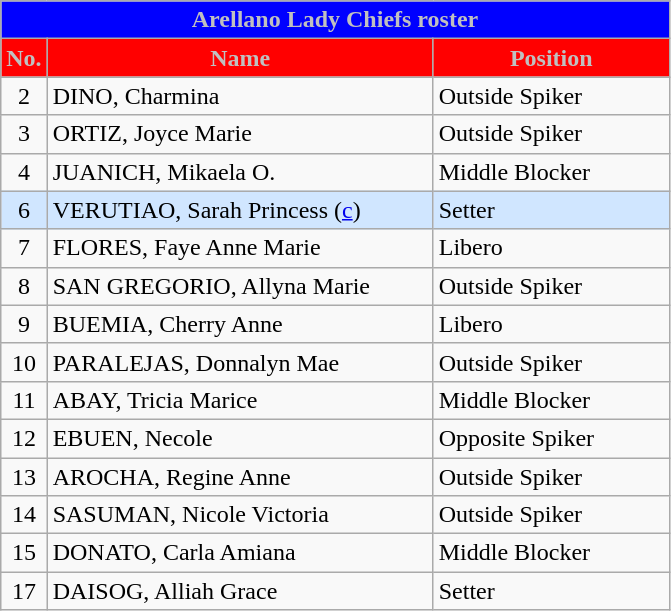<table class="wikitable">
<tr>
<td colspan="7" style= "background:blue; color:silver; text-align: center"><strong>Arellano Lady Chiefs roster</strong></td>
</tr>
<tr>
<th width=3px style="background: red; color: silver; text-align: center">No.</th>
<th width=250px style="background: red; color: silver">Name</th>
<th width=150px style="background: red; color: silver">Position</th>
</tr>
<tr>
<td align=center>2</td>
<td>DINO, Charmina</td>
<td>Outside Spiker</td>
</tr>
<tr>
<td align=center>3</td>
<td>ORTIZ, Joyce Marie</td>
<td>Outside Spiker</td>
</tr>
<tr>
<td align=center>4</td>
<td>JUANICH, Mikaela O.</td>
<td>Middle Blocker</td>
</tr>
<tr style="background: #D0E6FF">
<td align=center>6</td>
<td>VERUTIAO, Sarah Princess (<a href='#'>c</a>)</td>
<td>Setter</td>
</tr>
<tr>
<td align=center>7</td>
<td>FLORES, Faye Anne Marie</td>
<td>Libero</td>
</tr>
<tr>
<td align=center>8</td>
<td>SAN GREGORIO, Allyna Marie</td>
<td>Outside Spiker</td>
</tr>
<tr>
<td align=center>9</td>
<td>BUEMIA, Cherry Anne</td>
<td>Libero</td>
</tr>
<tr>
<td align=center>10</td>
<td>PARALEJAS, Donnalyn Mae</td>
<td>Outside Spiker</td>
</tr>
<tr>
<td align=center>11</td>
<td>ABAY, Tricia Marice</td>
<td>Middle Blocker</td>
</tr>
<tr>
<td align=center>12</td>
<td>EBUEN, Necole</td>
<td>Opposite Spiker</td>
</tr>
<tr>
<td align=center>13</td>
<td>AROCHA, Regine Anne</td>
<td>Outside Spiker</td>
</tr>
<tr>
<td align=center>14</td>
<td>SASUMAN, Nicole Victoria</td>
<td>Outside Spiker</td>
</tr>
<tr>
<td align=center>15</td>
<td>DONATO, Carla Amiana</td>
<td>Middle Blocker</td>
</tr>
<tr>
<td align=center>17</td>
<td>DAISOG, Alliah Grace</td>
<td>Setter</td>
</tr>
</table>
